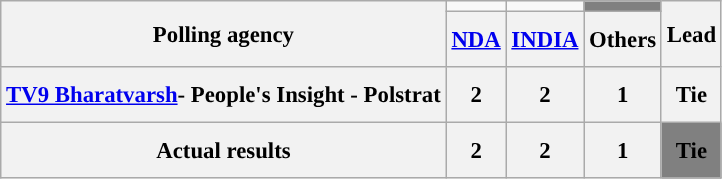<table class="wikitable" style="text-align:center;font-size:95%;line-height:30px;">
<tr>
<th rowspan="2" class="wikitable">Polling agency</th>
<td></td>
<td></td>
<td style="background:grey;"></td>
<th rowspan="2">Lead</th>
</tr>
<tr>
<th class="wikitable"><a href='#'>NDA</a></th>
<th class="wikitable"><a href='#'>INDIA</a></th>
<th class="wikitable">Others</th>
</tr>
<tr>
<th><a href='#'>TV9 Bharatvarsh</a>- People's Insight - Polstrat</th>
<th>2</th>
<th>2</th>
<th>1</th>
<th>Tie</th>
</tr>
<tr>
<th>Actual results</th>
<th>2</th>
<th>2</th>
<th>1</th>
<td style=background:grey; color=000000;><strong>Tie</strong></td>
</tr>
</table>
